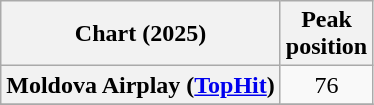<table class="wikitable plainrowheaders" style="text-align:center">
<tr>
<th scope="col">Chart (2025)</th>
<th scope="col">Peak<br>position</th>
</tr>
<tr>
<th scope="row">Moldova Airplay (<a href='#'>TopHit</a>)</th>
<td>76</td>
</tr>
<tr>
</tr>
</table>
